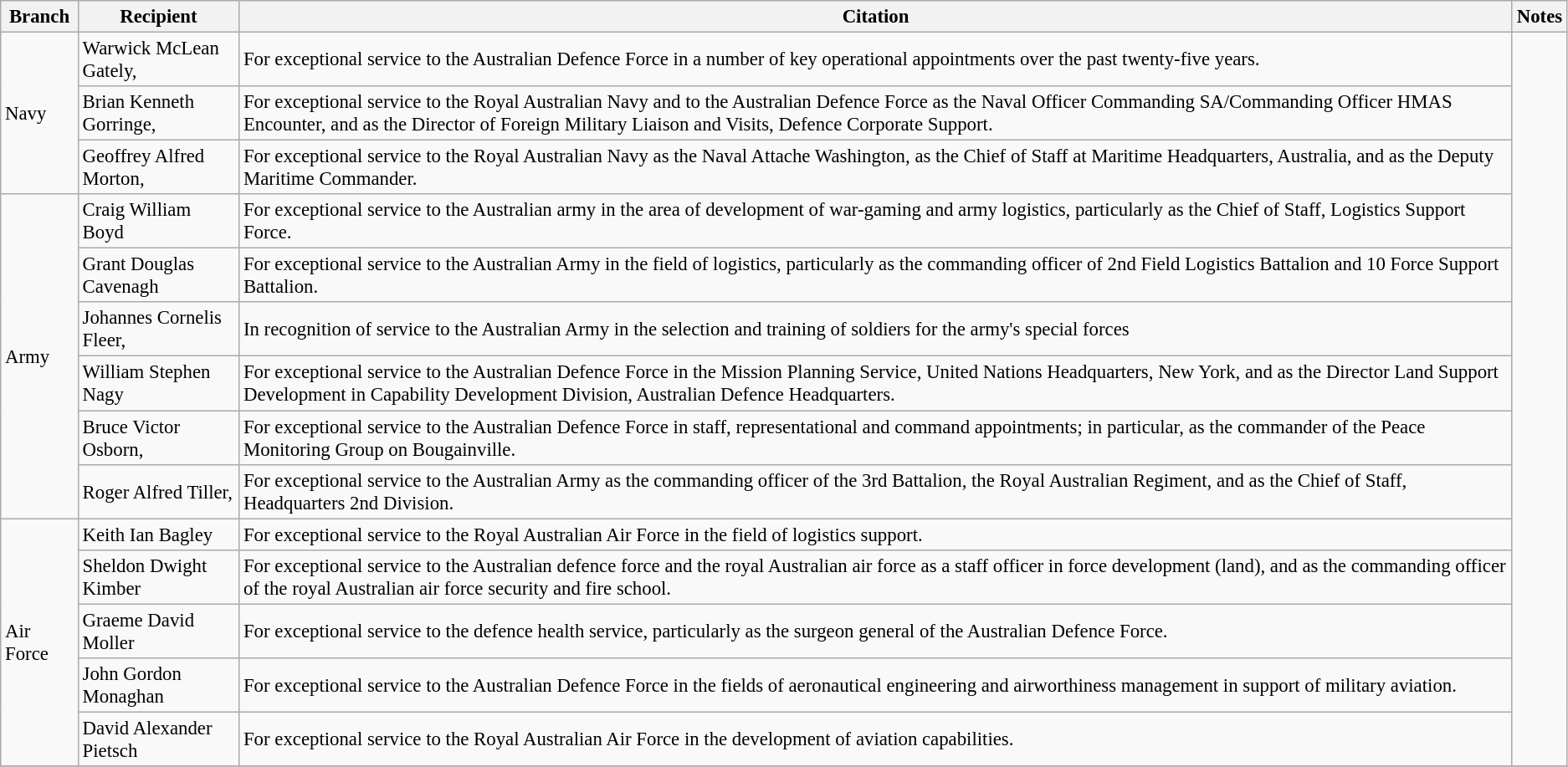<table class="wikitable" style="font-size:95%;">
<tr>
<th>Branch</th>
<th>Recipient</th>
<th>Citation</th>
<th>Notes</th>
</tr>
<tr>
<td rowspan="3">Navy</td>
<td> Warwick McLean Gately, </td>
<td>For exceptional service to the Australian Defence Force in a number of key operational appointments over the past twenty-five years.</td>
<td rowspan=14></td>
</tr>
<tr>
<td> Brian Kenneth Gorringe, </td>
<td>For exceptional service to the Royal Australian Navy and to the Australian Defence Force as the Naval Officer Commanding SA/Commanding Officer HMAS Encounter, and as the Director of Foreign Military Liaison and Visits, Defence Corporate Support.</td>
</tr>
<tr>
<td> Geoffrey Alfred Morton, </td>
<td>For exceptional service to the Royal Australian Navy as the Naval Attache Washington, as the Chief of Staff at Maritime Headquarters, Australia, and as the Deputy Maritime Commander.</td>
</tr>
<tr>
<td rowspan="6">Army</td>
<td> Craig William Boyd</td>
<td>For exceptional service to the Australian army in the area of development of war-gaming and army logistics, particularly as the Chief of Staff, Logistics Support Force.</td>
</tr>
<tr>
<td> Grant Douglas Cavenagh</td>
<td>For exceptional service to the Australian Army in the field of logistics, particularly as the commanding officer of 2nd Field Logistics Battalion and 10 Force Support Battalion.</td>
</tr>
<tr>
<td> Johannes Cornelis Fleer, </td>
<td>In recognition of service to the Australian Army in the selection and training of soldiers for the army's special forces</td>
</tr>
<tr>
<td> William Stephen Nagy</td>
<td>For exceptional service to the Australian Defence Force in the Mission Planning Service, United Nations Headquarters, New York, and as the Director Land Support Development in Capability Development Division, Australian Defence Headquarters.</td>
</tr>
<tr>
<td> Bruce Victor Osborn, </td>
<td>For exceptional service to the Australian Defence Force in staff, representational and command appointments; in particular, as the commander of the Peace Monitoring Group on Bougainville.</td>
</tr>
<tr>
<td> Roger Alfred Tiller, </td>
<td>For exceptional service to the Australian Army as the commanding officer of the 3rd Battalion, the Royal Australian Regiment, and as the Chief of Staff, Headquarters 2nd Division.</td>
</tr>
<tr>
<td rowspan="5">Air Force</td>
<td> Keith Ian Bagley</td>
<td>For exceptional service to the Royal Australian Air Force in the field of logistics support.</td>
</tr>
<tr>
<td> Sheldon Dwight Kimber</td>
<td>For exceptional service to the Australian defence force and the royal Australian air force as a staff officer in force development (land), and as the commanding officer of the royal Australian air force security and fire school.</td>
</tr>
<tr>
<td> Graeme David Moller</td>
<td>For exceptional service to the defence health service, particularly as the surgeon general of the Australian Defence Force.</td>
</tr>
<tr>
<td> John Gordon Monaghan</td>
<td>For exceptional service to the Australian Defence Force in the fields of aeronautical engineering and airworthiness management in support of military aviation.</td>
</tr>
<tr>
<td> David Alexander Pietsch</td>
<td>For exceptional service to the Royal Australian Air Force in the development of aviation capabilities.</td>
</tr>
<tr>
</tr>
</table>
